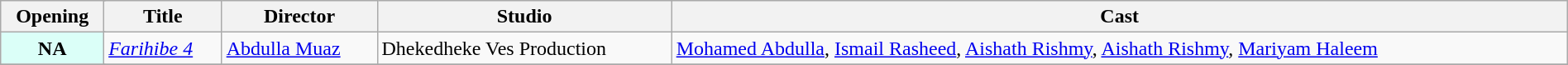<table class="wikitable plainrowheaders" width="100%">
<tr>
<th scope="col" colspan="2">Opening</th>
<th scope="col">Title</th>
<th scope="col">Director</th>
<th scope="col">Studio</th>
<th scope="col">Cast</th>
</tr>
<tr>
<td style="text-align:center; background:#dbfff8;" colspan="2"><strong>NA</strong></td>
<td><em><a href='#'>Farihibe 4</a></em></td>
<td><a href='#'>Abdulla Muaz</a></td>
<td>Dhekedheke Ves Production</td>
<td><a href='#'>Mohamed Abdulla</a>, <a href='#'>Ismail Rasheed</a>, <a href='#'>Aishath Rishmy</a>, <a href='#'>Aishath Rishmy</a>, <a href='#'>Mariyam Haleem</a></td>
</tr>
<tr>
</tr>
</table>
